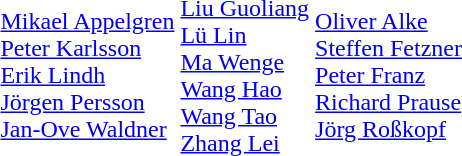<table>
<tr>
<td></td>
<td><br><a href='#'>Mikael Appelgren</a><br><a href='#'>Peter Karlsson</a><br><a href='#'>Erik Lindh</a><br><a href='#'>Jörgen Persson</a><br><a href='#'>Jan-Ove Waldner</a></td>
<td><br><a href='#'>Liu Guoliang</a><br><a href='#'>Lü Lin</a><br><a href='#'>Ma Wenge</a><br><a href='#'>Wang Hao</a><br><a href='#'>Wang Tao</a><br><a href='#'>Zhang Lei</a></td>
<td><br><a href='#'>Oliver Alke</a><br><a href='#'>Steffen Fetzner</a><br><a href='#'>Peter Franz</a><br><a href='#'>Richard Prause</a><br><a href='#'>Jörg Roßkopf</a></td>
</tr>
</table>
